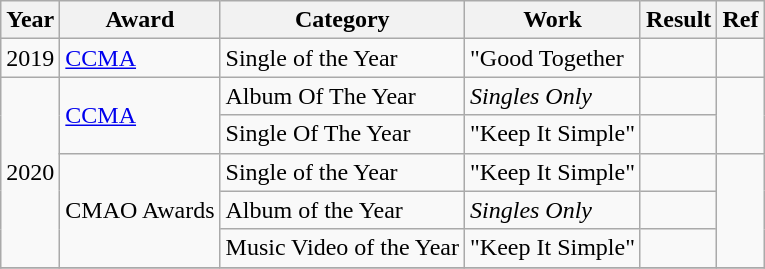<table class="wikitable">
<tr>
<th>Year</th>
<th>Award</th>
<th>Category</th>
<th>Work</th>
<th>Result</th>
<th>Ref</th>
</tr>
<tr>
<td>2019</td>
<td><a href='#'>CCMA</a></td>
<td>Single of the Year</td>
<td>"Good Together</td>
<td></td>
<td></td>
</tr>
<tr>
<td rowspan=5>2020</td>
<td rowspan=2><a href='#'>CCMA</a></td>
<td>Album Of The Year</td>
<td><em>Singles Only</em></td>
<td></td>
<td rowspan=2></td>
</tr>
<tr>
<td>Single Of The Year</td>
<td>"Keep It Simple"</td>
<td></td>
</tr>
<tr>
<td rowspan="3">CMAO Awards</td>
<td>Single of the Year</td>
<td>"Keep It Simple"</td>
<td></td>
<td rowspan="3"></td>
</tr>
<tr>
<td>Album of the Year</td>
<td><em>Singles Only</em></td>
<td></td>
</tr>
<tr>
<td>Music Video of the Year</td>
<td>"Keep It Simple"</td>
<td></td>
</tr>
<tr>
</tr>
</table>
